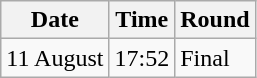<table class="wikitable">
<tr>
<th>Date</th>
<th>Time</th>
<th>Round</th>
</tr>
<tr>
<td>11 August</td>
<td>17:52</td>
<td>Final</td>
</tr>
</table>
